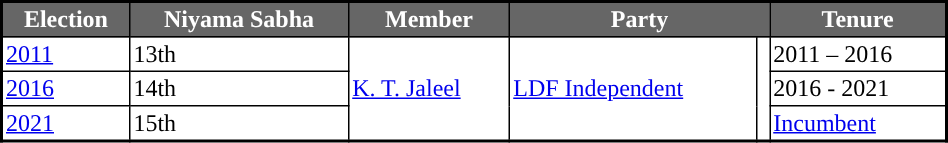<table class="sortable" width="50%" cellpadding="2" cellspacing="0" border="1" style="border-collapse: collapse; border: 2px #000000 solid; font-size: x-big; font-family: verdana">
<tr>
<th style="background-color:#666666; color:white">Election</th>
<th style="background-color:#666666; color:white">Niyama Sabha</th>
<th style="background-color:#666666; color:white">Member</th>
<th style="background-color:#666666; color:white" colspan="2">Party</th>
<th style="background-color:#666666; color:white">Tenure</th>
</tr>
<tr>
<td><a href='#'>2011</a></td>
<td>13th</td>
<td rowspan="3"><a href='#'>K. T. Jaleel</a></td>
<td rowspan="3"><a href='#'>LDF Independent</a></td>
<td rowspan="3" width="4px" style="background-color: "></td>
<td>2011 – 2016</td>
</tr>
<tr>
<td><a href='#'>2016</a></td>
<td>14th</td>
<td>2016 - 2021</td>
</tr>
<tr>
<td><a href='#'>2021</a></td>
<td>15th</td>
<td><a href='#'>Incumbent</a></td>
</tr>
</table>
